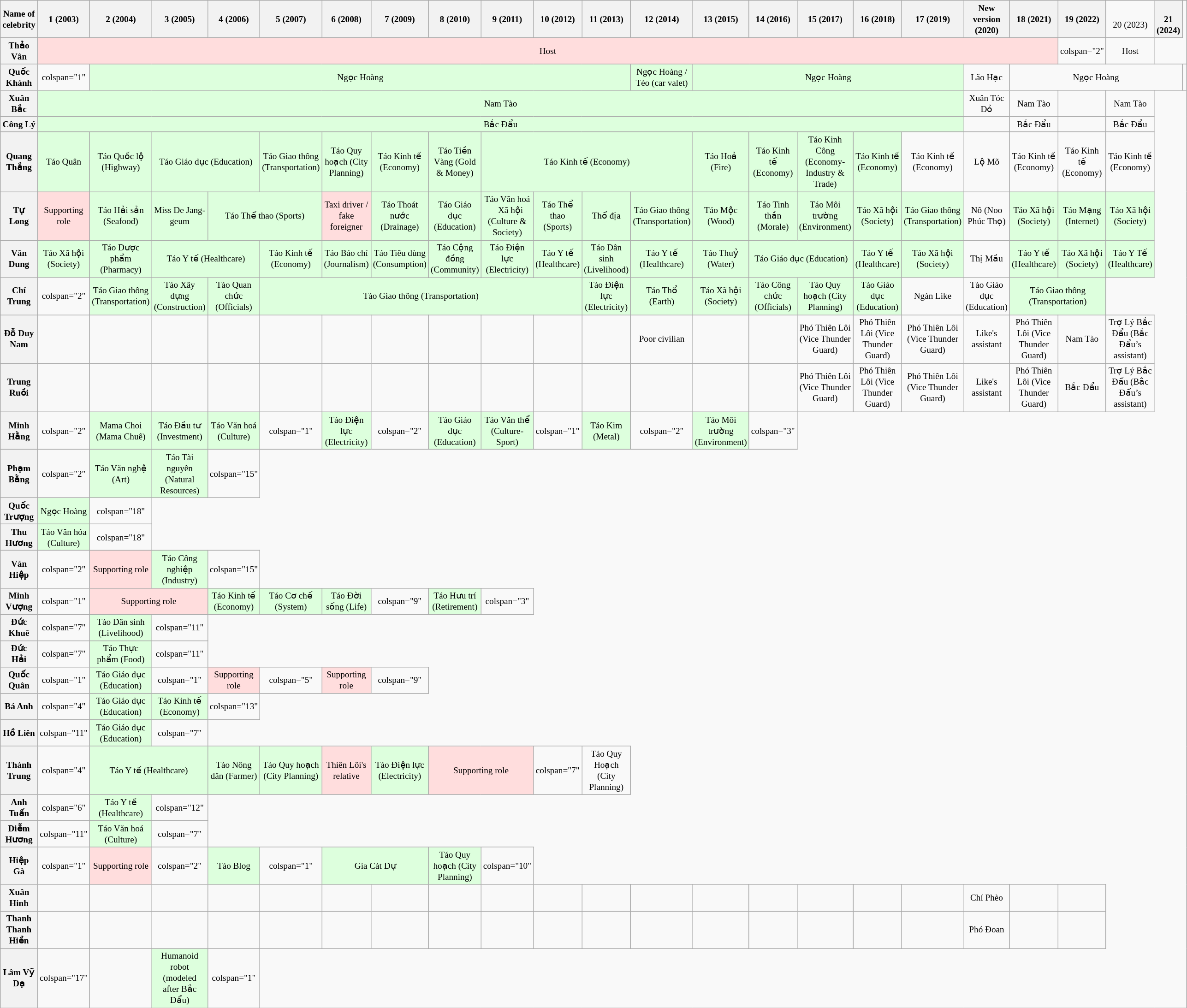<table class="wikitable"  style="text-align:center; font-size:80%; line-height:16px; width:100%;">
<tr>
<th style="width:5%;" scope="col">Name of celebrity</th>
<th style="width:5%;" scope="col">1 (2003)</th>
<th style="width:5%;" scope="col">2 (2004)</th>
<th style="width:5%;" scope="col">3 (2005)</th>
<th style="width:5%;" scope="col">4 (2006)</th>
<th style="width:5%;" scope="col">5 (2007)</th>
<th style="width:5%;" scope="col">6 (2008)</th>
<th style="width:5%;" scope="col">7 (2009)</th>
<th style="width:5%;" scope="col">8 (2010)</th>
<th style="width:5%;" scope="col">9 (2011)</th>
<th style="width:5%;" scope="col">10 (2012)</th>
<th style="width:5%;" scope="col">11 (2013)</th>
<th style="width:5%;" scope="col">12 (2014)</th>
<th style="width:5%;" scope="col">13 (2015)</th>
<th style="width:5%;" scope="col">14 (2016)</th>
<th style="width:5%;" scope="col">15 (2017)</th>
<th style="width:5%;" scope="col">16 (2018)</th>
<th style="width:5%;" scope="col">17 (2019)</th>
<th>New version (2020)</th>
<th style="width:5%;" scope="col">18 (2021)</th>
<th style="width:5%;" scope="col">19 (2022)</th>
<td style=“width:5%;” scope=“col”><br>20 (2023)</td>
<th style=“width:5%;” scope=“col”><br>21 (2024)</th>
</tr>
<tr>
<th>Thảo Vân</th>
<td colspan="19" style="background:#fdd;">Host</td>
<td>colspan="2" </td>
<td>Host</td>
</tr>
<tr>
<th>Quốc Khánh</th>
<td>colspan="1" </td>
<td style="background:#dfd;" colspan="10">Ngọc Hoàng</td>
<td style="background:#dfd;">Ngọc Hoàng / Tèo (car valet)</td>
<td colspan="5" style="background:#dfd;">Ngọc Hoàng</td>
<td>Lão Hạc</td>
<td colspan="4">Ngọc Hoàng</td>
<td></td>
</tr>
<tr>
<th>Xuân Bắc</th>
<td colspan="17" style="background:#dfd;">Nam Tào</td>
<td>Xuân Tóc Đỏ</td>
<td Nam Tào>Nam Tào</td>
<td></td>
<td>Nam Tào</td>
</tr>
<tr>
<th>Công Lý</th>
<td colspan="17" style="background:#dfd;">Bắc Đẩu</td>
<td></td>
<td Bắc Đẩu>Bắc Đẩu</td>
<td></td>
<td>Bắc Đẩu</td>
</tr>
<tr>
<th>Quang Thắng</th>
<td style="background:#dfd;">Táo Quân</td>
<td style="background:#dfd;">Táo Quốc lộ (Highway)</td>
<td style="background:#dfd;" colspan="2">Táo Giáo dục (Education)</td>
<td style="background:#dfd;">Táo Giao thông (Transportation)</td>
<td style="background:#dfd;">Táo Quy hoạch (City Planning)</td>
<td style="background:#dfd;">Táo Kinh tế (Economy)</td>
<td style="background:#dfd;">Táo Tiền Vàng (Gold & Money)</td>
<td style="background:#dfd;" colspan="4">Táo Kinh tế (Economy)</td>
<td style="background:#dfd;">Táo Hoả (Fire)</td>
<td style="background:#dfd;">Táo Kinh tế (Economy)</td>
<td style="background:#dfd;">Táo Kinh Công (Economy-Industry & Trade)</td>
<td style="background:#dfd;">Táo Kinh tế (Economy)</td>
<td>Táo Kinh tế (Economy)</td>
<td>Lộ Mõ</td>
<td>Táo Kinh tế (Economy)</td>
<td>Táo Kinh tế (Economy)</td>
<td>Táo Kinh tế (Economy)</td>
</tr>
<tr>
<th>Tự Long</th>
<td style="background:#fdd;">Supporting role</td>
<td style="background:#dfd;">Táo Hải sản (Seafood)</td>
<td style="background:#dfd;">Miss De Jang-geum</td>
<td style="background:#dfd;" colspan="2">Táo Thể thao (Sports)</td>
<td style="background:#fdd;">Taxi driver / fake foreigner</td>
<td style="background:#dfd;">Táo Thoát nước (Drainage)</td>
<td style="background:#dfd;">Táo Giáo dục (Education)</td>
<td style="background:#dfd;">Táo Văn hoá – Xã hội (Culture & Society)</td>
<td style="background:#dfd;">Táo Thể thao (Sports)</td>
<td style="background:#dfd;">Thổ địa</td>
<td style="background:#dfd;">Táo Giao thông (Transportation)</td>
<td style="background:#dfd;">Táo Mộc (Wood)</td>
<td style="background:#dfd;">Táo Tinh thần (Morale)</td>
<td style="background:#dfd;">Táo Môi trường (Environment)</td>
<td style="background:#dfd;">Táo Xã hội (Society)</td>
<td style="background:#dfd;">Táo Giao thông (Transportation)</td>
<td>Nô (Noo Phúc Thọ)</td>
<td style="background:#dfd;">Táo Xã hội (Society)</td>
<td style="background:#dfd;">Táo Mạng (Internet)</td>
<td style="background:#dfd;">Táo Xã hội (Society)</td>
</tr>
<tr>
<th>Vân Dung</th>
<td style="background:#dfd;">Táo Xã hội (Society)</td>
<td style="background:#dfd;">Táo Dược phẩm (Pharmacy)</td>
<td style="background:#dfd;" colspan="2">Táo Y tế (Healthcare)</td>
<td style="background:#dfd;">Táo Kinh tế (Economy)</td>
<td style="background:#dfd;">Táo Báo chí (Journalism)</td>
<td style="background:#dfd;">Táo Tiêu dùng (Consumption)</td>
<td style="background:#dfd;">Táo Cộng đồng (Community)</td>
<td style="background:#dfd;">Táo Điện lực (Electricity)</td>
<td style="background:#dfd;">Táo Y tế (Healthcare)</td>
<td style="background:#dfd;">Táo Dân sinh (Livelihood)</td>
<td style="background:#dfd;">Táo Y tế (Healthcare)</td>
<td style="background:#dfd;">Táo Thuỷ (Water)</td>
<td style="background:#dfd;" colspan="2">Táo Giáo dục (Education)</td>
<td style="background:#dfd;">Táo Y tế (Healthcare)</td>
<td style="background:#dfd;">Táo Xã hội (Society)</td>
<td>Thị Mầu</td>
<td style="background:#dfd;">Táo Y tế (Healthcare)</td>
<td style="background:#dfd;">Táo Xã hội (Society)</td>
<td style="background:#dfd;">Táo Y Tế (Healthcare)</td>
</tr>
<tr>
<th>Chí Trung</th>
<td>colspan="2" </td>
<td style="background:#dfd;">Táo Giao thông (Transportation)</td>
<td style="background:#dfd;">Táo Xây dựng (Construction)</td>
<td style="background:#dfd;">Táo Quan chức (Officials)</td>
<td style="background:#dfd;" colspan="6">Táo Giao thông (Transportation)</td>
<td style="background:#dfd;">Táo Điện lực (Electricity)</td>
<td style="background:#dfd;">Táo Thổ (Earth)</td>
<td style="background:#dfd;">Táo Xã hội (Society)</td>
<td style="background:#dfd;">Táo Công chức (Officials)</td>
<td style="background:#dfd;">Táo Quy hoạch (City Planning)</td>
<td style="background:#dfd;">Táo Giáo dục (Education)</td>
<td>Ngàn Like</td>
<td>Táo Giáo dục (Education)</td>
<td colspan="2" style="background:#dfd;">Táo Giao thông (Transportation)</td>
</tr>
<tr>
<th>Đỗ Duy Nam</th>
<td></td>
<td></td>
<td></td>
<td></td>
<td></td>
<td></td>
<td></td>
<td></td>
<td></td>
<td></td>
<td></td>
<td>Poor civilian</td>
<td></td>
<td></td>
<td>Phó Thiên Lôi (Vice Thunder Guard)</td>
<td>Phó Thiên Lôi (Vice Thunder Guard)</td>
<td>Phó Thiên Lôi (Vice Thunder Guard)</td>
<td>Like's assistant</td>
<td>Phó Thiên Lôi (Vice Thunder Guard)</td>
<td>Nam Tào</td>
<td>Trợ Lý Bắc Đẩu (Bắc Đẩu’s assistant)</td>
</tr>
<tr>
<th>Trung Ruồi</th>
<td></td>
<td></td>
<td></td>
<td></td>
<td></td>
<td></td>
<td></td>
<td></td>
<td></td>
<td></td>
<td></td>
<td></td>
<td></td>
<td></td>
<td>Phó Thiên Lôi (Vice Thunder Guard)</td>
<td>Phó Thiên Lôi (Vice Thunder Guard)</td>
<td>Phó Thiên Lôi (Vice Thunder Guard)</td>
<td>Like's assistant</td>
<td>Phó Thiên Lôi (Vice Thunder Guard)</td>
<td>Bắc Đẩu</td>
<td>Trợ Lý Bắc Đẩu (Bắc Đẩu’s assistant)</td>
</tr>
<tr>
<th>Minh Hằng</th>
<td>colspan="2" </td>
<td style="background:#dfd;">Mama Choi (Mama Chuê)</td>
<td style="background:#dfd;">Táo Đầu tư (Investment)</td>
<td style="background:#dfd;">Táo Văn hoá (Culture)</td>
<td>colspan="1" </td>
<td style="background:#dfd;">Táo Điện lực (Electricity)</td>
<td>colspan="2" </td>
<td style="background:#dfd;">Táo Giáo dục (Education)</td>
<td style="background:#dfd;">Táo Văn thể (Culture-Sport)</td>
<td>colspan="1" </td>
<td style="background:#dfd;">Táo Kim (Metal)</td>
<td>colspan="2" </td>
<td style="background:#dfd;">Táo Môi trường (Environment)</td>
<td>colspan="3" </td>
</tr>
<tr>
<th>Phạm Bằng</th>
<td>colspan="2" </td>
<td style="background:#dfd;">Táo Văn nghệ (Art)</td>
<td style="background:#dfd;">Táo Tài nguyên (Natural Resources)</td>
<td>colspan="15" </td>
</tr>
<tr>
<th>Quốc Trượng</th>
<td style="background:#dfd;">Ngọc Hoàng</td>
<td>colspan="18" </td>
</tr>
<tr>
<th>Thu Hương</th>
<td style="background:#dfd;">Táo Văn hóa (Culture)</td>
<td>colspan="18" </td>
</tr>
<tr>
<th>Văn Hiệp</th>
<td>colspan="2" </td>
<td style="background:#fdd;">Supporting role</td>
<td style="background:#dfd;">Táo Công nghiệp (Industry)</td>
<td>colspan="15" </td>
</tr>
<tr>
<th>Minh Vượng</th>
<td>colspan="1" </td>
<td colspan="2" style="background:#fdd;">Supporting role</td>
<td style="background:#dfd;">Táo Kinh tế (Economy)</td>
<td style="background:#dfd;">Táo Cơ chế (System)</td>
<td style="background:#dfd;">Táo Đời sống (Life)</td>
<td>colspan="9" </td>
<td style="background:#dfd;">Táo Hưu trí (Retirement)</td>
<td>colspan="3" </td>
</tr>
<tr>
<th>Đức Khuê</th>
<td>colspan="7" </td>
<td style="background:#dfd;">Táo Dân sinh (Livelihood)</td>
<td>colspan="11" </td>
</tr>
<tr>
<th>Đức Hải</th>
<td>colspan="7" </td>
<td style="background:#dfd;">Táo Thực phẩm (Food)</td>
<td>colspan="11" </td>
</tr>
<tr>
<th>Quốc Quân</th>
<td>colspan="1" </td>
<td style="background:#dfd;">Táo Giáo dục (Education)</td>
<td>colspan="1" </td>
<td style="background:#fdd;">Supporting role</td>
<td>colspan="5" </td>
<td style="background:#fdd;">Supporting role</td>
<td>colspan="9" </td>
</tr>
<tr>
<th>Bá Anh</th>
<td>colspan="4" </td>
<td style="background:#dfd;">Táo Giáo dục (Education)</td>
<td style="background:#dfd;">Táo Kinh tế (Economy)</td>
<td>colspan="13" </td>
</tr>
<tr>
<th>Hồ Liên</th>
<td>colspan="11" </td>
<td style="background:#dfd;">Táo Giáo dục (Education)</td>
<td>colspan="7" </td>
</tr>
<tr>
<th>Thành Trung</th>
<td>colspan="4" </td>
<td style="background:#dfd;" colspan="2">Táo Y tế (Healthcare)</td>
<td style="background:#dfd;">Táo Nông dân (Farmer)</td>
<td style="background:#dfd;">Táo Quy hoạch (City Planning)</td>
<td style="background:#fdd;">Thiên Lôi's relative</td>
<td style="background:#dfd;">Táo Điện lực (Electricity)</td>
<td style="background:#fdd;" colspan="2">Supporting role</td>
<td>colspan="7" </td>
<td>Táo Quy Hoạch (City Planning)</td>
</tr>
<tr>
<th>Anh Tuấn</th>
<td>colspan="6" </td>
<td style="background:#dfd;">Táo Y tế (Healthcare)</td>
<td>colspan="12" </td>
</tr>
<tr>
<th>Diễm Hương</th>
<td>colspan="11" </td>
<td style="background:#dfd;">Táo Văn hoá (Culture)</td>
<td>colspan="7" </td>
</tr>
<tr>
<th>Hiệp Gà</th>
<td>colspan="1" </td>
<td style="background:#fdd;">Supporting role</td>
<td>colspan="2" </td>
<td style="background:#dfd;">Táo Blog</td>
<td>colspan="1" </td>
<td style="background:#dfd;" colspan="2">Gia Cát Dự</td>
<td style="background:#dfd;">Táo Quy hoạch (City Planning)</td>
<td>colspan="10" </td>
</tr>
<tr>
<th>Xuân Hinh</th>
<td></td>
<td></td>
<td></td>
<td></td>
<td></td>
<td></td>
<td></td>
<td></td>
<td></td>
<td></td>
<td></td>
<td></td>
<td></td>
<td></td>
<td></td>
<td></td>
<td></td>
<td>Chí Phèo</td>
<td></td>
<td></td>
</tr>
<tr>
<th>Thanh Thanh Hiền</th>
<td></td>
<td></td>
<td></td>
<td></td>
<td></td>
<td></td>
<td></td>
<td></td>
<td></td>
<td></td>
<td></td>
<td></td>
<td></td>
<td></td>
<td></td>
<td></td>
<td></td>
<td>Phó Đoan</td>
<td></td>
<td></td>
</tr>
<tr>
<th>Lâm Vỹ Dạ</th>
<td>colspan="17" </td>
<td></td>
<td style="background:#dfd;">Humanoid robot (modeled after Bắc Đẩu)</td>
<td>colspan="1" </td>
</tr>
</table>
